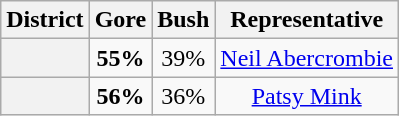<table class=wikitable>
<tr>
<th>District</th>
<th>Gore</th>
<th>Bush</th>
<th>Representative</th>
</tr>
<tr align=center>
<th></th>
<td><strong>55%</strong></td>
<td>39%</td>
<td><a href='#'>Neil Abercrombie</a></td>
</tr>
<tr align=center>
<th></th>
<td><strong>56%</strong></td>
<td>36%</td>
<td><a href='#'>Patsy Mink</a></td>
</tr>
</table>
